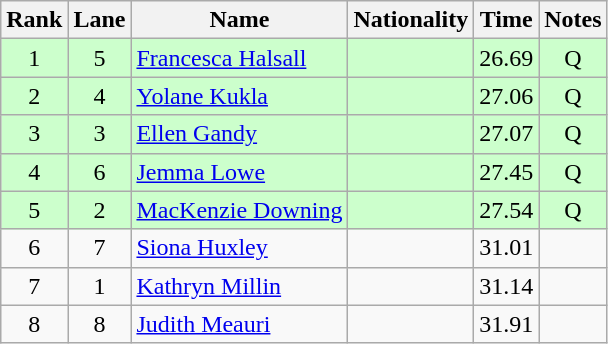<table class="wikitable sortable" style="text-align:center">
<tr>
<th>Rank</th>
<th>Lane</th>
<th>Name</th>
<th>Nationality</th>
<th>Time</th>
<th>Notes</th>
</tr>
<tr bgcolor=ccffcc>
<td>1</td>
<td>5</td>
<td align=left><a href='#'>Francesca Halsall</a></td>
<td align=left></td>
<td>26.69</td>
<td>Q</td>
</tr>
<tr bgcolor=ccffcc>
<td>2</td>
<td>4</td>
<td align=left><a href='#'>Yolane Kukla</a></td>
<td align=left></td>
<td>27.06</td>
<td>Q</td>
</tr>
<tr bgcolor=ccffcc>
<td>3</td>
<td>3</td>
<td align=left><a href='#'>Ellen Gandy</a></td>
<td align=left></td>
<td>27.07</td>
<td>Q</td>
</tr>
<tr bgcolor=ccffcc>
<td>4</td>
<td>6</td>
<td align=left><a href='#'>Jemma Lowe</a></td>
<td align=left></td>
<td>27.45</td>
<td>Q</td>
</tr>
<tr bgcolor=ccffcc>
<td>5</td>
<td>2</td>
<td align=left><a href='#'>MacKenzie Downing</a></td>
<td align=left></td>
<td>27.54</td>
<td>Q</td>
</tr>
<tr>
<td>6</td>
<td>7</td>
<td align=left><a href='#'>Siona Huxley</a></td>
<td align=left></td>
<td>31.01</td>
<td></td>
</tr>
<tr>
<td>7</td>
<td>1</td>
<td align=left><a href='#'>Kathryn Millin</a></td>
<td align=left></td>
<td>31.14</td>
<td></td>
</tr>
<tr>
<td>8</td>
<td>8</td>
<td align=left><a href='#'>Judith Meauri</a></td>
<td align=left></td>
<td>31.91</td>
<td></td>
</tr>
</table>
